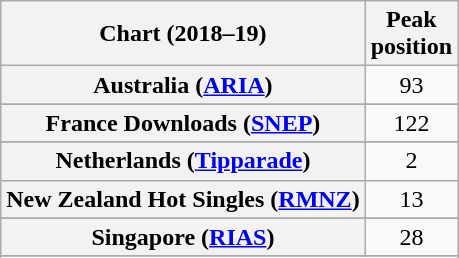<table class="wikitable sortable plainrowheaders" style="text-align:center">
<tr>
<th scope="col">Chart (2018–19)</th>
<th scope="col">Peak<br>position</th>
</tr>
<tr>
<th scope="row">Australia (<a href='#'>ARIA</a>)</th>
<td>93</td>
</tr>
<tr>
</tr>
<tr>
</tr>
<tr>
</tr>
<tr>
<th scope="row">France Downloads (<a href='#'>SNEP</a>)</th>
<td>122</td>
</tr>
<tr>
</tr>
<tr>
</tr>
<tr>
</tr>
<tr>
<th scope="row">Netherlands (<a href='#'>Tipparade</a>)</th>
<td>2</td>
</tr>
<tr>
<th scope="row">New Zealand Hot Singles (<a href='#'>RMNZ</a>)</th>
<td>13</td>
</tr>
<tr>
</tr>
<tr>
</tr>
<tr>
</tr>
<tr>
<th scope="row">Singapore (<a href='#'>RIAS</a>)</th>
<td>28</td>
</tr>
<tr>
</tr>
<tr>
</tr>
<tr>
</tr>
</table>
